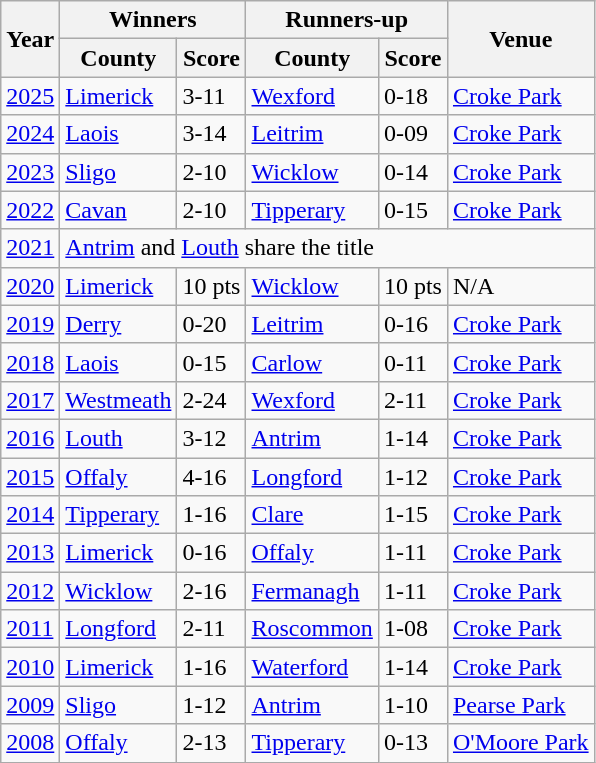<table class="sortable wikitable">
<tr>
<th rowspan="2">Year</th>
<th colspan="2">Winners</th>
<th colspan="2">Runners-up</th>
<th rowspan="2">Venue</th>
</tr>
<tr>
<th>County</th>
<th scope="col">Score</th>
<th>County</th>
<th scope="col">Score</th>
</tr>
<tr>
<td><a href='#'>2025</a></td>
<td><a href='#'>Limerick</a></td>
<td>3-11</td>
<td><a href='#'>Wexford</a></td>
<td>0-18</td>
<td><a href='#'>Croke Park</a></td>
</tr>
<tr>
<td><a href='#'>2024</a></td>
<td><a href='#'>Laois</a></td>
<td>3-14</td>
<td><a href='#'>Leitrim</a></td>
<td>0-09</td>
<td><a href='#'>Croke Park</a></td>
</tr>
<tr>
<td><a href='#'>2023</a></td>
<td><a href='#'>Sligo</a></td>
<td>2-10</td>
<td><a href='#'>Wicklow</a></td>
<td>0-14</td>
<td><a href='#'>Croke Park</a></td>
</tr>
<tr>
<td><a href='#'>2022</a></td>
<td><a href='#'>Cavan</a></td>
<td>2-10</td>
<td><a href='#'>Tipperary</a></td>
<td>0-15</td>
<td><a href='#'>Croke Park</a></td>
</tr>
<tr>
<td><a href='#'>2021</a></td>
<td colspan="5"><a href='#'>Antrim</a> and <a href='#'>Louth</a> share the title</td>
</tr>
<tr>
<td><a href='#'>2020</a></td>
<td><a href='#'>Limerick</a></td>
<td>10 pts</td>
<td><a href='#'>Wicklow</a></td>
<td>10 pts</td>
<td>N/A</td>
</tr>
<tr>
<td><a href='#'>2019</a></td>
<td><a href='#'>Derry</a></td>
<td>0-20</td>
<td><a href='#'>Leitrim</a></td>
<td>0-16</td>
<td><a href='#'>Croke Park</a></td>
</tr>
<tr>
<td><a href='#'>2018</a></td>
<td><a href='#'>Laois</a></td>
<td>0-15</td>
<td><a href='#'>Carlow</a></td>
<td>0-11</td>
<td><a href='#'>Croke Park</a></td>
</tr>
<tr>
<td><a href='#'>2017</a></td>
<td><a href='#'>Westmeath</a></td>
<td>2-24</td>
<td><a href='#'>Wexford</a></td>
<td>2-11</td>
<td><a href='#'>Croke Park</a></td>
</tr>
<tr>
<td><a href='#'>2016</a></td>
<td><a href='#'>Louth</a></td>
<td>3-12</td>
<td><a href='#'>Antrim</a></td>
<td>1-14</td>
<td><a href='#'>Croke Park</a></td>
</tr>
<tr>
<td><a href='#'>2015</a></td>
<td><a href='#'>Offaly</a></td>
<td>4-16</td>
<td><a href='#'>Longford</a></td>
<td>1-12</td>
<td><a href='#'>Croke Park</a></td>
</tr>
<tr>
<td><a href='#'>2014</a></td>
<td><a href='#'>Tipperary</a></td>
<td>1-16</td>
<td><a href='#'>Clare</a></td>
<td>1-15</td>
<td><a href='#'>Croke Park</a></td>
</tr>
<tr>
<td><a href='#'>2013</a></td>
<td><a href='#'>Limerick</a></td>
<td>0-16</td>
<td><a href='#'>Offaly</a></td>
<td>1-11</td>
<td><a href='#'>Croke Park</a></td>
</tr>
<tr>
<td><a href='#'>2012</a></td>
<td><a href='#'>Wicklow</a></td>
<td>2-16</td>
<td><a href='#'>Fermanagh</a></td>
<td>1-11</td>
<td><a href='#'>Croke Park</a></td>
</tr>
<tr>
<td><a href='#'>2011</a></td>
<td><a href='#'>Longford</a></td>
<td>2-11</td>
<td><a href='#'>Roscommon</a></td>
<td>1-08</td>
<td><a href='#'>Croke Park</a></td>
</tr>
<tr>
<td><a href='#'>2010</a></td>
<td><a href='#'>Limerick</a></td>
<td>1-16</td>
<td><a href='#'>Waterford</a></td>
<td>1-14</td>
<td><a href='#'>Croke Park</a></td>
</tr>
<tr>
<td><a href='#'>2009</a></td>
<td><a href='#'>Sligo</a></td>
<td>1-12</td>
<td><a href='#'>Antrim</a></td>
<td>1-10</td>
<td><a href='#'>Pearse Park</a></td>
</tr>
<tr>
<td><a href='#'>2008</a></td>
<td><a href='#'>Offaly</a></td>
<td>2-13</td>
<td><a href='#'>Tipperary</a></td>
<td>0-13</td>
<td><a href='#'>O'Moore Park</a></td>
</tr>
</table>
